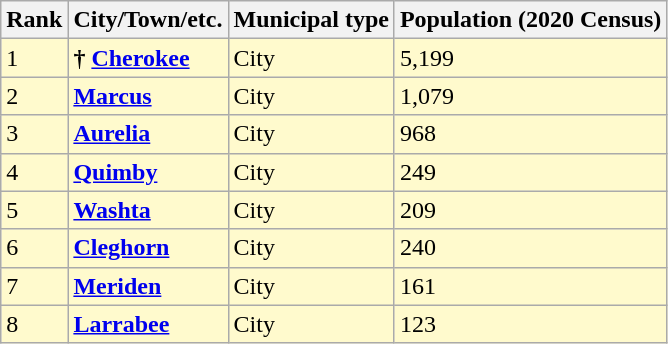<table class="wikitable sortable">
<tr>
<th>Rank</th>
<th>City/Town/etc.</th>
<th>Municipal type</th>
<th>Population (2020 Census)</th>
</tr>
<tr style="background-color:#FFFACD;">
<td>1</td>
<td><strong>†</strong> <strong><a href='#'>Cherokee</a></strong></td>
<td>City</td>
<td>5,199</td>
</tr>
<tr style="background-color:#FFFACD;">
<td>2</td>
<td><strong><a href='#'>Marcus</a></strong></td>
<td>City</td>
<td>1,079</td>
</tr>
<tr style="background-color:#FFFACD;">
<td>3</td>
<td><strong><a href='#'>Aurelia</a></strong></td>
<td>City</td>
<td>968</td>
</tr>
<tr style="background-color:#FFFACD;">
<td>4</td>
<td><strong><a href='#'>Quimby</a></strong></td>
<td>City</td>
<td>249</td>
</tr>
<tr style="background-color:#FFFACD;">
<td>5</td>
<td><strong><a href='#'>Washta</a></strong></td>
<td>City</td>
<td>209</td>
</tr>
<tr style="background-color:#FFFACD;">
<td>6</td>
<td><strong><a href='#'>Cleghorn</a></strong></td>
<td>City</td>
<td>240</td>
</tr>
<tr style="background-color:#FFFACD;">
<td>7</td>
<td><strong><a href='#'>Meriden</a></strong></td>
<td>City</td>
<td>161</td>
</tr>
<tr style="background-color:#FFFACD;">
<td>8</td>
<td><strong><a href='#'>Larrabee</a></strong></td>
<td>City</td>
<td>123</td>
</tr>
</table>
